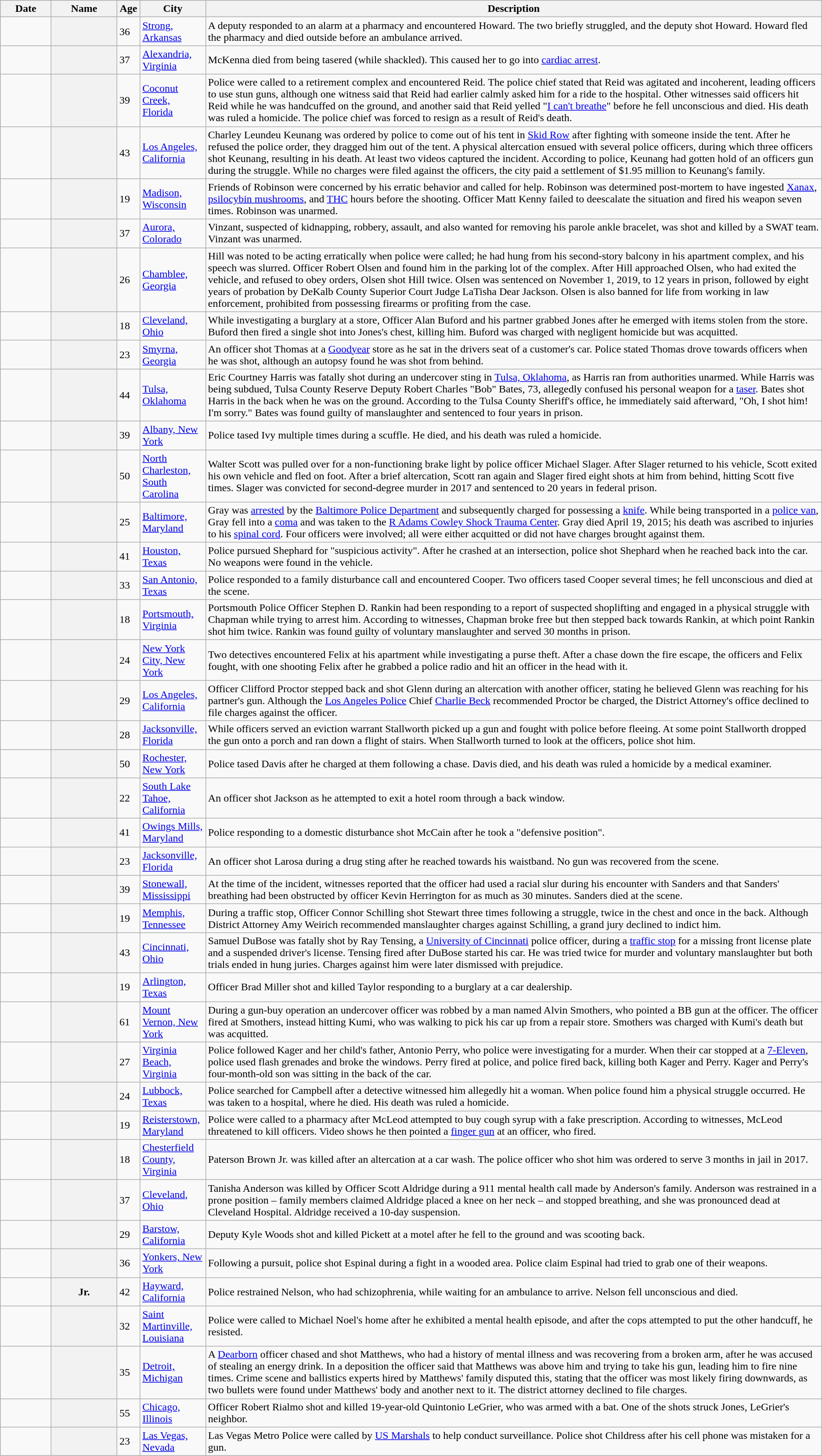<table class="wikitable sortable plainrowheaders">
<tr>
<th scope="col" style="width:6.2%">Date</th>
<th scope="col" style="width:8%">Name</th>
<th scope="col" style="width:2.8%">Age</th>
<th scope="col" style="width:8%">City</th>
<th scope="col" class="unsortable">Description</th>
</tr>
<tr>
<td></td>
<th scope="row"></th>
<td>36</td>
<td><a href='#'>Strong, Arkansas</a></td>
<td>A deputy responded to an alarm at a pharmacy and encountered Howard. The two briefly struggled, and the deputy shot Howard. Howard fled the pharmacy and died outside before an ambulance arrived.</td>
</tr>
<tr>
<td></td>
<th scope="row"></th>
<td>37</td>
<td><a href='#'>Alexandria, Virginia</a></td>
<td>McKenna died from being tasered (while shackled). This caused her to go into <a href='#'>cardiac arrest</a>.</td>
</tr>
<tr>
<td></td>
<th scope="row"></th>
<td>39</td>
<td><a href='#'>Coconut Creek, Florida</a></td>
<td>Police were called to a retirement complex and encountered Reid. The police chief stated that Reid was agitated and incoherent, leading officers to use stun guns, although one witness said that Reid had earlier calmly asked him for a ride to the hospital. Other witnesses said officers hit Reid while he was handcuffed on the ground, and another said that Reid yelled "<a href='#'>I can't breathe</a>" before he fell unconscious and died. His death was ruled a homicide. The police chief was forced to resign as a result of Reid's death.</td>
</tr>
<tr>
<td></td>
<th scope="row"></th>
<td>43</td>
<td><a href='#'>Los Angeles, California</a></td>
<td>Charley Leundeu Keunang was ordered by police to come out of his tent in <a href='#'>Skid Row</a> after fighting with someone inside the tent. After he refused the police order, they dragged him out of the tent. A physical altercation ensued with several police officers, during which three officers shot Keunang, resulting in his death. At least two videos captured the incident. According to police, Keunang had gotten hold of an officers gun during the struggle. While no charges were filed against the officers, the city paid a settlement of $1.95 million to Keunang's family.</td>
</tr>
<tr>
<td></td>
<th scope="row"></th>
<td>19</td>
<td><a href='#'>Madison, Wisconsin</a></td>
<td>Friends of Robinson were concerned by his erratic behavior and called for help. Robinson was determined post-mortem to have ingested <a href='#'>Xanax</a>, <a href='#'>psilocybin mushrooms</a>, and <a href='#'>THC</a> hours before the shooting. Officer Matt Kenny failed to deescalate the situation and fired his weapon seven times. Robinson was unarmed.</td>
</tr>
<tr>
<td></td>
<th scope="row"></th>
<td>37</td>
<td><a href='#'>Aurora, Colorado</a></td>
<td>Vinzant, suspected of kidnapping, robbery, assault, and also wanted for removing his parole ankle bracelet, was shot and killed by a SWAT team. Vinzant was unarmed.</td>
</tr>
<tr>
<td></td>
<th scope="row"></th>
<td>26</td>
<td><a href='#'>Chamblee, Georgia</a></td>
<td>Hill was noted to be acting erratically when police were called; he had hung from his second-story balcony in his apartment complex, and his speech was slurred. Officer Robert Olsen and found him in the parking lot of the complex. After Hill approached Olsen, who had exited the vehicle, and refused to obey orders, Olsen shot Hill twice. Olsen was sentenced on November 1, 2019, to 12 years in prison, followed by eight years of probation by DeKalb County Superior Court Judge LaTisha Dear Jackson. Olsen is also banned for life from working in law enforcement, prohibited from possessing firearms or profiting from the case.</td>
</tr>
<tr>
<td></td>
<th scope="row"></th>
<td>18</td>
<td><a href='#'>Cleveland, Ohio</a></td>
<td>While investigating a burglary at a store, Officer Alan Buford and his partner grabbed Jones after he emerged with items stolen from the store. Buford then fired a single shot into Jones's chest, killing him. Buford was charged with negligent homicide but was acquitted.</td>
</tr>
<tr>
<td></td>
<th scope="row"></th>
<td>23</td>
<td><a href='#'>Smyrna, Georgia</a></td>
<td>An officer shot Thomas at a <a href='#'>Goodyear</a> store as he sat in the drivers seat of a customer's car. Police stated Thomas drove towards officers when he was shot, although an autopsy found he was shot from behind.</td>
</tr>
<tr>
<td></td>
<th scope="row"></th>
<td>44</td>
<td><a href='#'>Tulsa, Oklahoma</a></td>
<td>Eric Courtney Harris was fatally shot during an undercover sting in <a href='#'>Tulsa, Oklahoma</a>, as Harris ran from authorities unarmed. While Harris was being subdued, Tulsa County Reserve Deputy Robert Charles "Bob" Bates, 73, allegedly confused his personal weapon for a <a href='#'>taser</a>. Bates shot Harris in the back when he was on the ground. According to the Tulsa County Sheriff's office, he immediately said afterward, "Oh, I shot him! I'm sorry." Bates was found guilty of manslaughter and sentenced to four years in prison.</td>
</tr>
<tr>
<td></td>
<th scope="row"></th>
<td>39</td>
<td><a href='#'>Albany, New York</a></td>
<td>Police tased Ivy multiple times during a scuffle. He died, and his death was ruled a homicide.</td>
</tr>
<tr>
<td></td>
<th scope="row"></th>
<td>50</td>
<td><a href='#'>North Charleston, South Carolina</a></td>
<td>Walter Scott was pulled over for a non-functioning brake light by police officer Michael Slager. After Slager returned to his vehicle, Scott exited his own vehicle and fled on foot. After a brief altercation, Scott ran again and Slager fired eight shots at him from behind, hitting Scott five times. Slager was convicted for second-degree murder in 2017 and sentenced to 20 years in federal prison.</td>
</tr>
<tr>
<td></td>
<th scope="row"></th>
<td>25</td>
<td><a href='#'>Baltimore, Maryland</a></td>
<td>Gray was <a href='#'>arrested</a> by the <a href='#'>Baltimore Police Department</a> and subsequently charged for possessing a <a href='#'>knife</a>. While being transported in a <a href='#'>police van</a>, Gray fell into a <a href='#'>coma</a> and was taken to the <a href='#'>R Adams Cowley Shock Trauma Center</a>. Gray died April 19, 2015; his death was ascribed to injuries to his <a href='#'>spinal cord</a>. Four officers were involved; all were either acquitted or did not have charges brought against them.</td>
</tr>
<tr>
<td></td>
<th scope="row"></th>
<td>41</td>
<td><a href='#'>Houston, Texas</a></td>
<td>Police pursued Shephard for "suspicious activity". After he crashed at an intersection, police shot Shephard when he reached back into the car. No weapons were found in the vehicle.</td>
</tr>
<tr>
<td></td>
<th scope="row"></th>
<td>33</td>
<td><a href='#'>San Antonio, Texas</a></td>
<td>Police responded to a family disturbance call and encountered Cooper. Two officers tased Cooper several times; he fell unconscious and died at the scene.</td>
</tr>
<tr>
<td></td>
<th scope="row"></th>
<td>18</td>
<td><a href='#'>Portsmouth, Virginia</a></td>
<td>Portsmouth Police Officer Stephen D. Rankin had been responding to a report of suspected shoplifting and engaged in a physical struggle with Chapman while trying to arrest him. According to witnesses, Chapman broke free but then stepped back towards Rankin, at which point Rankin shot him twice. Rankin was found guilty of voluntary manslaughter and served 30 months in prison.</td>
</tr>
<tr>
<td></td>
<th scope="row"></th>
<td>24</td>
<td><a href='#'>New York City, New York</a></td>
<td>Two detectives encountered Felix at his apartment while investigating a purse theft. After a chase down the fire escape, the officers and Felix fought, with one shooting Felix after he grabbed a police radio and hit an officer in the head with it.</td>
</tr>
<tr>
<td></td>
<th scope="row"></th>
<td>29</td>
<td><a href='#'>Los Angeles, California</a></td>
<td>Officer Clifford Proctor stepped back and shot Glenn during an altercation with another officer, stating he believed Glenn was reaching for his partner's gun. Although the <a href='#'>Los Angeles Police</a> Chief <a href='#'>Charlie Beck</a> recommended Proctor be charged, the District Attorney's office declined to file charges against the officer.</td>
</tr>
<tr>
<td></td>
<th scope="row"></th>
<td>28</td>
<td><a href='#'>Jacksonville, Florida</a></td>
<td>While officers served an eviction warrant Stallworth picked up a gun and fought with police before fleeing. At some point Stallworth dropped the gun onto a porch and ran down a flight of stairs. When Stallworth turned to look at the officers, police shot him.</td>
</tr>
<tr>
<td></td>
<th scope="row"></th>
<td>50</td>
<td><a href='#'>Rochester, New York</a></td>
<td>Police tased Davis after he charged at them following a chase. Davis died, and his death was ruled a homicide by a medical examiner.</td>
</tr>
<tr>
<td></td>
<th scope="row"></th>
<td>22</td>
<td><a href='#'>South Lake Tahoe, California</a></td>
<td>An officer shot Jackson as he attempted to exit a hotel room through a back window.</td>
</tr>
<tr>
<td></td>
<th scope="row"></th>
<td>41</td>
<td><a href='#'>Owings Mills, Maryland</a></td>
<td>Police responding to a domestic disturbance shot McCain after he took a "defensive position".</td>
</tr>
<tr>
<td></td>
<th scope="row"></th>
<td>23</td>
<td><a href='#'>Jacksonville, Florida</a></td>
<td>An officer shot Larosa during a drug sting after he reached towards his waistband. No gun was recovered from the scene.</td>
</tr>
<tr>
<td></td>
<th scope="row"></th>
<td>39</td>
<td><a href='#'>Stonewall, Mississippi</a></td>
<td>At the time of the incident, witnesses reported that the officer had used a racial slur during his encounter with Sanders and that Sanders' breathing had been obstructed by officer Kevin Herrington for as much as 30 minutes. Sanders died at the scene.</td>
</tr>
<tr>
<td></td>
<th scope="row"></th>
<td>19</td>
<td><a href='#'>Memphis, Tennessee</a></td>
<td>During a traffic stop, Officer Connor Schilling shot Stewart three times following a struggle, twice in the chest and once in the back. Although District Attorney Amy Weirich recommended manslaughter charges against Schilling, a grand jury declined to indict him.</td>
</tr>
<tr>
<td></td>
<th scope="row"></th>
<td>43</td>
<td><a href='#'>Cincinnati, Ohio</a></td>
<td>Samuel DuBose was fatally shot by Ray Tensing, a <a href='#'>University of Cincinnati</a> police officer, during a <a href='#'>traffic stop</a> for a missing front license plate and a suspended driver's license. Tensing fired after DuBose started his car. He was tried twice for murder and voluntary manslaughter but both trials ended in hung juries. Charges against him were later dismissed with prejudice.</td>
</tr>
<tr>
<td></td>
<th scope="row"></th>
<td>19</td>
<td><a href='#'>Arlington, Texas</a></td>
<td>Officer Brad Miller shot and killed Taylor responding to a burglary at a car dealership.</td>
</tr>
<tr>
<td></td>
<th scope="row"></th>
<td>61</td>
<td><a href='#'>Mount Vernon, New York</a></td>
<td>During a gun-buy operation an undercover officer was robbed by a man named Alvin Smothers, who pointed a BB gun at the officer. The officer fired at Smothers, instead hitting Kumi, who was walking to pick his car up from a repair store. Smothers was charged with Kumi's death but was acquitted.</td>
</tr>
<tr>
<td></td>
<th scope="row"></th>
<td>27</td>
<td><a href='#'>Virginia Beach, Virginia</a></td>
<td>Police followed Kager and her child's father, Antonio Perry, who police were investigating for a murder. When their car stopped at a <a href='#'>7-Eleven</a>, police used flash grenades and broke the windows. Perry fired at police, and police fired back, killing both Kager and Perry. Kager and Perry's four-month-old son was sitting in the back of the car.</td>
</tr>
<tr>
<td></td>
<th scope="row"></th>
<td>24</td>
<td><a href='#'>Lubbock, Texas</a></td>
<td>Police searched for Campbell after a detective witnessed him allegedly hit a woman. When police found him a physical struggle occurred. He was taken to a hospital, where he died. His death was ruled a homicide.</td>
</tr>
<tr>
<td></td>
<th scope="row"></th>
<td>19</td>
<td><a href='#'>Reisterstown, Maryland</a></td>
<td>Police were called to a pharmacy after McLeod attempted to buy cough syrup with a fake prescription. According to witnesses, McLeod threatened to kill officers. Video shows he then pointed a <a href='#'>finger gun</a> at an officer, who fired.</td>
</tr>
<tr>
<td></td>
<th scope="row"></th>
<td>18</td>
<td><a href='#'>Chesterfield County, Virginia</a></td>
<td>Paterson Brown Jr. was killed after an altercation at a car wash. The police officer who shot him was ordered to serve 3 months in jail in 2017.</td>
</tr>
<tr>
<td></td>
<th scope="row"></th>
<td>37</td>
<td><a href='#'>Cleveland, Ohio</a></td>
<td>Tanisha Anderson was killed by Officer Scott Aldridge during a 911 mental health call made by Anderson's family. Anderson was restrained in a prone position – family members claimed Aldridge placed a knee on her neck – and stopped breathing, and she was pronounced dead at Cleveland Hospital. Aldridge received a 10-day suspension.</td>
</tr>
<tr>
<td></td>
<th scope="row"></th>
<td>29</td>
<td><a href='#'>Barstow, California</a></td>
<td>Deputy Kyle Woods shot and killed Pickett at a motel after he fell to the ground and was scooting back.</td>
</tr>
<tr>
<td></td>
<th scope="row"></th>
<td>36</td>
<td><a href='#'>Yonkers, New York</a></td>
<td>Following a pursuit, police shot Espinal during a fight in a wooded area. Police claim Espinal had tried to grab one of their weapons.</td>
</tr>
<tr>
<td></td>
<th scope="row"> Jr.</th>
<td>42</td>
<td><a href='#'>Hayward, California</a></td>
<td>Police restrained Nelson, who had schizophrenia, while waiting for an ambulance to arrive. Nelson fell unconscious and died.</td>
</tr>
<tr>
<td></td>
<th scope="row"></th>
<td>32</td>
<td><a href='#'>Saint Martinville, Louisiana</a></td>
<td>Police were called to Michael Noel's home after he exhibited a mental health episode, and after the cops attempted to put the other handcuff, he resisted.</td>
</tr>
<tr>
<td></td>
<th scope="row"></th>
<td>35</td>
<td><a href='#'>Detroit, Michigan</a></td>
<td>A <a href='#'>Dearborn</a> officer chased and shot Matthews, who had a history of mental illness and was recovering from a broken arm, after he was accused of stealing an energy drink. In a deposition the officer said that Matthews was above him and trying to take his gun, leading him to fire nine times. Crime scene and ballistics experts hired by Matthews' family disputed this, stating that the officer was most likely firing downwards, as two bullets were found under Matthews' body and another next to it. The district attorney declined to file charges.</td>
</tr>
<tr>
<td></td>
<th scope="row"></th>
<td>55</td>
<td><a href='#'>Chicago, Illinois</a></td>
<td>Officer Robert Rialmo shot and killed 19-year-old Quintonio LeGrier, who was armed with a bat. One of the shots struck Jones, LeGrier's neighbor.</td>
</tr>
<tr>
<td></td>
<th scope="row"></th>
<td>23</td>
<td><a href='#'>Las Vegas, Nevada</a></td>
<td>Las Vegas Metro Police were called by <a href='#'>US Marshals</a> to help conduct surveillance. Police shot Childress after his cell phone was mistaken for a gun.</td>
</tr>
</table>
